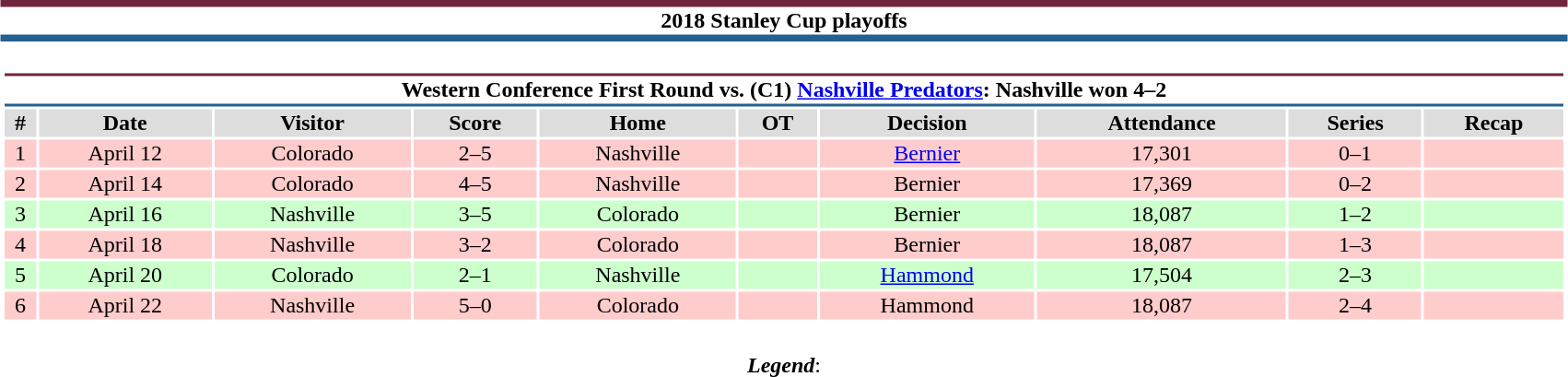<table class="toccolours" style="width:90%; clear:both; margin:1.5em auto; text-align:center;">
<tr>
<th colspan=10 style="background:#FFFFFF; border-top:#6F263D 5px solid; border-bottom:#236192 5px solid;">2018 Stanley Cup playoffs</th>
</tr>
<tr>
<td colspan=10><br><table class="toccolours collapsible collapsed" style="width:100%;">
<tr>
<th colspan=10 style="background:#FFFFFF; border-top:#6F263D 2px solid; border-bottom:#236192 2px solid;">Western Conference First Round vs. (C1) <a href='#'>Nashville Predators</a>: Nashville won 4–2</th>
</tr>
<tr style="background:#ddd;">
<th>#</th>
<th>Date</th>
<th>Visitor</th>
<th>Score</th>
<th>Home</th>
<th>OT</th>
<th>Decision</th>
<th>Attendance</th>
<th>Series</th>
<th>Recap</th>
</tr>
<tr style="background:#fcc;">
<td>1</td>
<td>April 12</td>
<td>Colorado</td>
<td>2–5</td>
<td>Nashville</td>
<td></td>
<td><a href='#'>Bernier</a></td>
<td>17,301</td>
<td>0–1</td>
<td></td>
</tr>
<tr style="background:#fcc;">
<td>2</td>
<td>April 14</td>
<td>Colorado</td>
<td>4–5</td>
<td>Nashville</td>
<td></td>
<td>Bernier</td>
<td>17,369</td>
<td>0–2</td>
<td></td>
</tr>
<tr style="background:#cfc;">
<td>3</td>
<td>April 16</td>
<td>Nashville</td>
<td>3–5</td>
<td>Colorado</td>
<td></td>
<td>Bernier</td>
<td>18,087</td>
<td>1–2</td>
<td></td>
</tr>
<tr style="background:#fcc;">
<td>4</td>
<td>April 18</td>
<td>Nashville</td>
<td>3–2</td>
<td>Colorado</td>
<td></td>
<td>Bernier</td>
<td>18,087</td>
<td>1–3</td>
<td></td>
</tr>
<tr style="background:#cfc;">
<td>5</td>
<td>April 20</td>
<td>Colorado</td>
<td>2–1</td>
<td>Nashville</td>
<td></td>
<td><a href='#'>Hammond</a></td>
<td>17,504</td>
<td>2–3</td>
<td></td>
</tr>
<tr style="background:#fcc;">
<td>6</td>
<td>April 22</td>
<td>Nashville</td>
<td>5–0</td>
<td>Colorado</td>
<td></td>
<td>Hammond</td>
<td>18,087</td>
<td>2–4</td>
<td></td>
</tr>
</table>
</td>
</tr>
<tr>
<td colspan="10" style="text-align:center;"><br><strong><em>Legend</em></strong>:

</td>
</tr>
</table>
